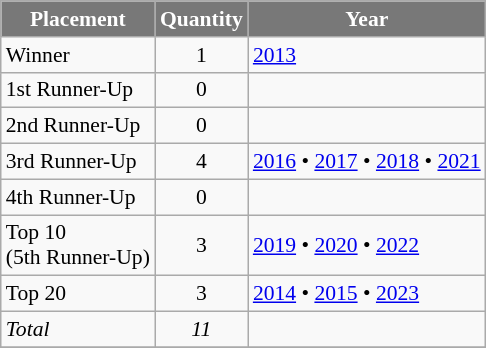<table class="wikitable" style="font-size: 90%;">
<tr>
<th style="background-color:#787878;color:#FFFFFF;">Placement</th>
<th style="background-color:#787878;color:#FFFFFF;">Quantity</th>
<th style="background-color:#787878;color:#FFFFFF;">Year</th>
</tr>
<tr>
<td>Winner</td>
<td style="text-align:center;">1</td>
<td><a href='#'>2013</a></td>
</tr>
<tr>
<td>1st Runner-Up</td>
<td style="text-align:center;">0</td>
<td></td>
</tr>
<tr>
<td>2nd Runner-Up</td>
<td style="text-align:center;">0</td>
<td></td>
</tr>
<tr>
<td>3rd Runner-Up</td>
<td style="text-align:center;">4</td>
<td><a href='#'>2016</a> • <a href='#'>2017</a> • <a href='#'>2018</a> • <a href='#'>2021</a></td>
</tr>
<tr>
<td>4th Runner-Up</td>
<td style="text-align:center;">0</td>
<td></td>
</tr>
<tr>
<td>Top 10 <br> (5th Runner-Up)</td>
<td style="text-align:center;">3</td>
<td><a href='#'>2019</a> • <a href='#'>2020</a> • <a href='#'>2022</a></td>
</tr>
<tr>
<td>Top 20</td>
<td style="text-align:center;">3</td>
<td><a href='#'>2014</a> • <a href='#'>2015</a> • <a href='#'>2023</a></td>
</tr>
<tr>
<td><em>Total</em></td>
<td style="text-align:center;"><em>11</em></td>
<td></td>
</tr>
<tr>
</tr>
</table>
